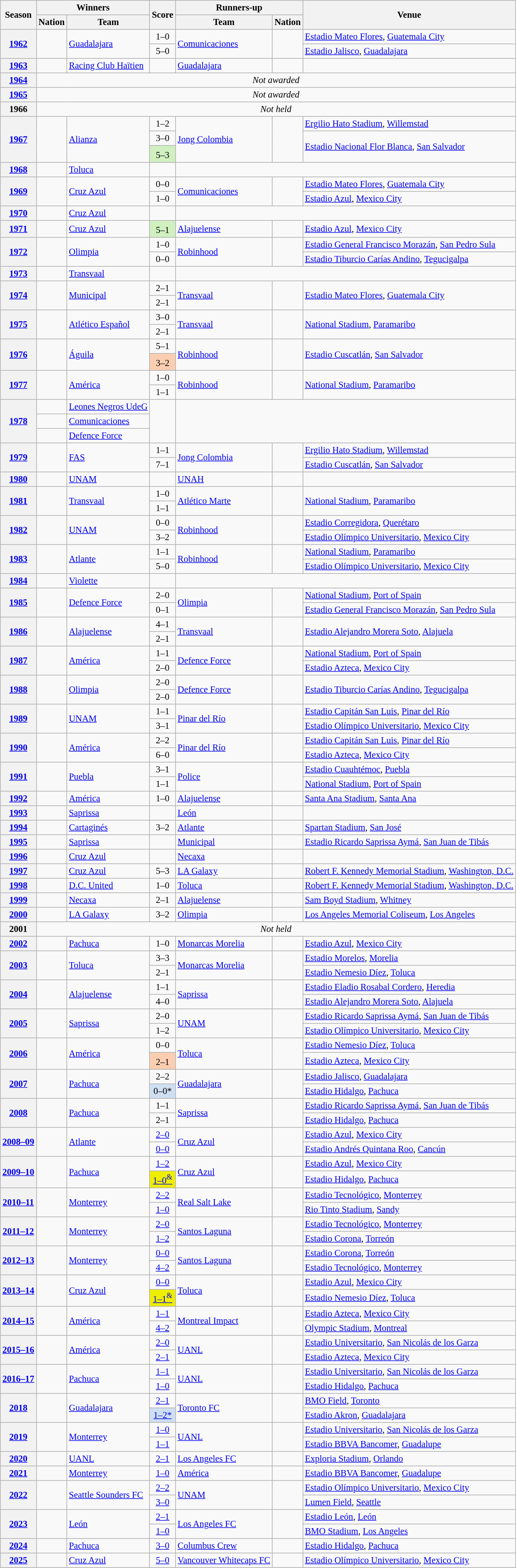<table class="wikitable plainrowheaders sortable" style="text-align:; font-size:94%;">
<tr>
<th scope="col" rowspan="2">Season</th>
<th scope="col" colspan="2">Winners</th>
<th scope="col" rowspan="2">Score</th>
<th scope="col" colspan="2">Runners-up</th>
<th scope="col" rowspan="2">Venue</th>
</tr>
<tr>
<th scope="col">Nation</th>
<th scope="col">Team</th>
<th scope="col">Team</th>
<th scope="col">Nation</th>
</tr>
<tr>
<th scope="row" style="text-align:center" rowspan="2"><a href='#'>1962</a></th>
<td rowspan="2"></td>
<td rowspan="2"><a href='#'>Guadalajara</a></td>
<td align="center">1–0</td>
<td rowspan="2"><a href='#'>Comunicaciones</a></td>
<td rowspan="2"></td>
<td> <a href='#'>Estadio Mateo Flores</a>, <a href='#'>Guatemala City</a></td>
</tr>
<tr>
<td align="center">5–0</td>
<td> <a href='#'>Estadio Jalisco</a>, <a href='#'>Guadalajara</a></td>
</tr>
<tr>
<th scope="row" style="text-align:center"><a href='#'>1963</a></th>
<td></td>
<td><a href='#'>Racing Club Haïtien</a></td>
<td align="center"></td>
<td><a href='#'>Guadalajara</a></td>
<td></td>
<td></td>
</tr>
<tr>
<th scope="row" style="text-align:center"><a href='#'>1964</a></th>
<td colspan="6" style="text-align:center"><em>Not awarded</em></td>
</tr>
<tr>
<th scope="row" style="text-align:center"><a href='#'>1965</a></th>
<td colspan="6" style="text-align:center"><em>Not awarded</em></td>
</tr>
<tr>
<th scope="row" style="text-align:center">1966</th>
<td colspan="6" style="text-align:center"><em>Not held</em></td>
</tr>
<tr>
<th scope="row" style="text-align:center" rowspan="3"><a href='#'>1967</a></th>
<td rowspan="3"></td>
<td rowspan="3"><a href='#'>Alianza</a></td>
<td align="center">1–2</td>
<td rowspan="3"><a href='#'>Jong Colombia</a></td>
<td rowspan="3"></td>
<td> <a href='#'>Ergilio Hato Stadium</a>, <a href='#'>Willemstad</a></td>
</tr>
<tr>
<td align="center">3–0</td>
<td rowspan=2> <a href='#'>Estadio Nacional Flor Blanca</a>, <a href='#'>San Salvador</a></td>
</tr>
<tr>
<td align="center" bgcolor="#D0F0C0">5–3<sup></sup></td>
</tr>
<tr>
<th scope="row" style="text-align:center"><a href='#'>1968</a></th>
<td></td>
<td><a href='#'>Toluca</a></td>
<td align="center"></td>
<td colspan=3></td>
</tr>
<tr>
<th scope="row" style="text-align:center" rowspan="2"><a href='#'>1969</a></th>
<td rowspan="2"></td>
<td rowspan="2"><a href='#'>Cruz Azul</a></td>
<td align="center">0–0</td>
<td rowspan="2"><a href='#'>Comunicaciones</a></td>
<td rowspan="2"></td>
<td> <a href='#'>Estadio Mateo Flores</a>, <a href='#'>Guatemala City</a></td>
</tr>
<tr>
<td align="center">1–0</td>
<td> <a href='#'>Estadio Azul</a>, <a href='#'>Mexico City</a></td>
</tr>
<tr>
<th scope="row" style="text-align:center"><a href='#'>1970</a></th>
<td></td>
<td><a href='#'>Cruz Azul</a></td>
<td align="center"></td>
<td colspan=3></td>
</tr>
<tr>
<th scope="row" style="text-align:center"><a href='#'>1971</a></th>
<td></td>
<td><a href='#'>Cruz Azul</a></td>
<td align="center" bgcolor="#D0F0C0">5–1<sup></sup></td>
<td><a href='#'>Alajuelense</a></td>
<td></td>
<td> <a href='#'>Estadio Azul</a>, <a href='#'>Mexico City</a></td>
</tr>
<tr>
<th scope="row" style="text-align:center" rowspan="2"><a href='#'>1972</a></th>
<td rowspan="2"></td>
<td rowspan="2"><a href='#'>Olimpia</a></td>
<td align="center">1–0</td>
<td rowspan="2"><a href='#'>Robinhood</a></td>
<td rowspan="2"></td>
<td> <a href='#'>Estadio General Francisco Morazán</a>, <a href='#'>San Pedro Sula</a></td>
</tr>
<tr>
<td align="center">0–0</td>
<td> <a href='#'>Estadio Tiburcio Carías Andino</a>, <a href='#'>Tegucigalpa</a></td>
</tr>
<tr>
<th scope="row" style="text-align:center"><a href='#'>1973</a></th>
<td></td>
<td><a href='#'>Transvaal</a></td>
<td align="center"></td>
<td colspan=3></td>
</tr>
<tr>
<th scope="row" style="text-align:center" rowspan="2"><a href='#'>1974</a></th>
<td rowspan="2"></td>
<td rowspan="2"><a href='#'>Municipal</a></td>
<td align="center">2–1</td>
<td rowspan="2"><a href='#'>Transvaal</a></td>
<td rowspan="2"></td>
<td rowspan="2"> <a href='#'>Estadio Mateo Flores</a>, <a href='#'>Guatemala City</a></td>
</tr>
<tr>
<td align="center">2–1</td>
</tr>
<tr>
<th scope="row" style="text-align:center" rowspan="2"><a href='#'>1975</a></th>
<td rowspan="2"></td>
<td rowspan="2"><a href='#'>Atlético Español</a></td>
<td align="center">3–0</td>
<td rowspan="2"><a href='#'>Transvaal</a></td>
<td rowspan="2"></td>
<td rowspan="2"> <a href='#'>National Stadium</a>, <a href='#'>Paramaribo</a></td>
</tr>
<tr>
<td align="center">2–1</td>
</tr>
<tr>
<th scope="row" style="text-align:center" rowspan="2"><a href='#'>1976</a></th>
<td rowspan="2"></td>
<td rowspan="2"><a href='#'>Águila</a></td>
<td align="center">5–1</td>
<td rowspan="2"><a href='#'>Robinhood</a></td>
<td rowspan="2"></td>
<td rowspan="2"> <a href='#'>Estadio Cuscatlán</a>, <a href='#'>San Salvador</a></td>
</tr>
<tr>
<td align="center" bgcolor="#FBCEB1">3–2<sup></sup></td>
</tr>
<tr>
<th scope="row" style="text-align:center" rowspan="2"><a href='#'>1977</a></th>
<td rowspan="2"></td>
<td rowspan="2"><a href='#'>América</a></td>
<td align="center">1–0</td>
<td rowspan="2"><a href='#'>Robinhood</a></td>
<td rowspan="2"></td>
<td rowspan="2"> <a href='#'>National Stadium</a>, <a href='#'>Paramaribo</a></td>
</tr>
<tr>
<td align="center">1–1</td>
</tr>
<tr>
<th scope="row" style="text-align:center" rowspan="3"><a href='#'>1978</a></th>
<td></td>
<td><a href='#'>Leones Negros UdeG</a></td>
<td align="center" rowspan="3"></td>
<td rowspan="3" colspan="3"></td>
</tr>
<tr>
<td></td>
<td><a href='#'>Comunicaciones</a></td>
</tr>
<tr>
<td></td>
<td><a href='#'>Defence Force</a></td>
</tr>
<tr>
<th scope="row" style="text-align:center" rowspan="2"><a href='#'>1979</a></th>
<td rowspan="2"></td>
<td rowspan="2"><a href='#'>FAS</a></td>
<td align="center">1–1</td>
<td rowspan="2"><a href='#'>Jong Colombia</a></td>
<td rowspan="2"></td>
<td> <a href='#'>Ergilio Hato Stadium</a>, <a href='#'>Willemstad</a></td>
</tr>
<tr>
<td align="center">7–1</td>
<td> <a href='#'>Estadio Cuscatlán</a>, <a href='#'>San Salvador</a></td>
</tr>
<tr>
<th scope="row" style="text-align:center"><a href='#'>1980</a></th>
<td></td>
<td><a href='#'>UNAM</a></td>
<td align="center"></td>
<td><a href='#'>UNAH</a></td>
<td></td>
<td></td>
</tr>
<tr>
<th scope="row" style="text-align:center" rowspan="2"><a href='#'>1981</a></th>
<td rowspan="2"></td>
<td rowspan="2"><a href='#'>Transvaal</a></td>
<td align="center">1–0</td>
<td rowspan="2"><a href='#'>Atlético Marte</a></td>
<td rowspan="2"></td>
<td rowspan="2"> <a href='#'>National Stadium</a>, <a href='#'>Paramaribo</a></td>
</tr>
<tr>
<td align="center">1–1</td>
</tr>
<tr>
<th scope="row" style="text-align:center" rowspan="2"><a href='#'>1982</a></th>
<td rowspan="2"></td>
<td rowspan="2"><a href='#'>UNAM</a></td>
<td align="center">0–0</td>
<td rowspan="2"><a href='#'>Robinhood</a></td>
<td rowspan="2"></td>
<td> <a href='#'>Estadio Corregidora</a>, <a href='#'>Querétaro</a></td>
</tr>
<tr>
<td align="center">3–2</td>
<td> <a href='#'>Estadio Olímpico Universitario</a>, <a href='#'>Mexico City</a></td>
</tr>
<tr>
<th scope="row" style="text-align:center" rowspan="2"><a href='#'>1983</a></th>
<td rowspan="2"></td>
<td rowspan="2"><a href='#'>Atlante</a></td>
<td align="center">1–1</td>
<td rowspan="2"><a href='#'>Robinhood</a></td>
<td rowspan="2"></td>
<td> <a href='#'>National Stadium</a>, <a href='#'>Paramaribo</a></td>
</tr>
<tr>
<td align="center">5–0</td>
<td> <a href='#'>Estadio Olímpico Universitario</a>, <a href='#'>Mexico City</a></td>
</tr>
<tr>
<th scope="row" style="text-align:center"><a href='#'>1984</a></th>
<td></td>
<td><a href='#'>Violette</a></td>
<td align="center"></td>
<td colspan="3"></td>
</tr>
<tr>
<th scope="row" style="text-align:center" rowspan="2"><a href='#'>1985</a></th>
<td rowspan="2"></td>
<td rowspan="2"><a href='#'>Defence Force</a></td>
<td align="center">2–0</td>
<td rowspan="2"><a href='#'>Olimpia</a></td>
<td rowspan="2"></td>
<td> <a href='#'>National Stadium</a>, <a href='#'>Port of Spain</a></td>
</tr>
<tr>
<td align="center">0–1</td>
<td> <a href='#'>Estadio General Francisco Morazán</a>, <a href='#'>San Pedro Sula</a></td>
</tr>
<tr>
<th scope="row" style="text-align:center" rowspan="2"><a href='#'>1986</a></th>
<td rowspan="2"></td>
<td rowspan="2"><a href='#'>Alajuelense</a></td>
<td align="center">4–1</td>
<td rowspan="2"><a href='#'>Transvaal</a></td>
<td rowspan="2"></td>
<td rowspan="2"> <a href='#'>Estadio Alejandro Morera Soto</a>, <a href='#'>Alajuela</a></td>
</tr>
<tr>
<td align="center">2–1</td>
</tr>
<tr>
<th scope="row" style="text-align:center" rowspan="2"><a href='#'>1987</a></th>
<td rowspan="2"></td>
<td rowspan="2"><a href='#'>América</a></td>
<td align="center">1–1</td>
<td rowspan="2"><a href='#'>Defence Force</a></td>
<td rowspan="2"></td>
<td> <a href='#'>National Stadium</a>, <a href='#'>Port of Spain</a></td>
</tr>
<tr>
<td align="center">2–0</td>
<td> <a href='#'>Estadio Azteca</a>, <a href='#'>Mexico City</a></td>
</tr>
<tr>
<th scope="row" style="text-align:center" rowspan="2"><a href='#'>1988</a></th>
<td rowspan="2"></td>
<td rowspan="2"><a href='#'>Olimpia</a></td>
<td align="center">2–0</td>
<td rowspan="2"><a href='#'>Defence Force</a></td>
<td rowspan="2"></td>
<td rowspan="2"> <a href='#'>Estadio Tiburcio Carías Andino</a>, <a href='#'>Tegucigalpa</a></td>
</tr>
<tr>
<td align="center">2–0</td>
</tr>
<tr>
<th scope="row" style="text-align:center" rowspan="2"><a href='#'>1989</a></th>
<td rowspan="2"></td>
<td rowspan="2"><a href='#'>UNAM</a></td>
<td align="center">1–1</td>
<td rowspan="2"><a href='#'>Pinar del Río</a></td>
<td rowspan="2"></td>
<td> <a href='#'>Estadio Capitán San Luis</a>, <a href='#'>Pinar del Río</a></td>
</tr>
<tr>
<td align="center">3–1</td>
<td> <a href='#'>Estadio Olímpico Universitario</a>, <a href='#'>Mexico City</a></td>
</tr>
<tr>
<th scope="row" style="text-align:center" rowspan="2"><a href='#'>1990</a></th>
<td rowspan="2"></td>
<td rowspan="2"><a href='#'>América</a></td>
<td align="center">2–2</td>
<td rowspan="2"><a href='#'>Pinar del Río</a></td>
<td rowspan="2"></td>
<td> <a href='#'>Estadio Capitán San Luis</a>, <a href='#'>Pinar del Río</a></td>
</tr>
<tr>
<td align="center">6–0</td>
<td> <a href='#'>Estadio Azteca</a>, <a href='#'>Mexico City</a></td>
</tr>
<tr>
<th scope="row" style="text-align:center" rowspan="2"><a href='#'>1991</a></th>
<td rowspan="2"></td>
<td rowspan="2"><a href='#'>Puebla</a></td>
<td align="center">3–1</td>
<td rowspan="2"><a href='#'>Police</a></td>
<td rowspan="2"></td>
<td> <a href='#'>Estadio Cuauhtémoc</a>, <a href='#'>Puebla</a></td>
</tr>
<tr>
<td align="center">1–1</td>
<td> <a href='#'>National Stadium</a>, <a href='#'>Port of Spain</a></td>
</tr>
<tr>
<th scope="row" style="text-align:center"><a href='#'>1992</a></th>
<td></td>
<td><a href='#'>América</a></td>
<td align="center">1–0</td>
<td><a href='#'>Alajuelense</a></td>
<td></td>
<td> <a href='#'>Santa Ana Stadium</a>, <a href='#'>Santa Ana</a></td>
</tr>
<tr>
<th scope="row" style="text-align:center"><a href='#'>1993</a></th>
<td></td>
<td><a href='#'>Saprissa</a></td>
<td align="center"></td>
<td><a href='#'>León</a></td>
<td></td>
<td></td>
</tr>
<tr>
<th scope="row" style="text-align:center"><a href='#'>1994</a></th>
<td></td>
<td><a href='#'>Cartaginés</a></td>
<td align="center">3–2</td>
<td><a href='#'>Atlante</a></td>
<td></td>
<td> <a href='#'>Spartan Stadium</a>, <a href='#'>San José</a></td>
</tr>
<tr>
<th scope="row" style="text-align:center"><a href='#'>1995</a></th>
<td></td>
<td><a href='#'>Saprissa</a></td>
<td align="center"></td>
<td><a href='#'>Municipal</a></td>
<td></td>
<td> <a href='#'>Estadio Ricardo Saprissa Aymá</a>, <a href='#'>San Juan de Tibás</a></td>
</tr>
<tr>
<th scope="row" style="text-align:center"><a href='#'>1996</a></th>
<td></td>
<td><a href='#'>Cruz Azul</a></td>
<td align="center"></td>
<td><a href='#'>Necaxa</a></td>
<td></td>
<td></td>
</tr>
<tr>
<th scope="row" style="text-align:center"><a href='#'>1997</a></th>
<td></td>
<td><a href='#'>Cruz Azul</a></td>
<td align="center">5–3</td>
<td><a href='#'>LA Galaxy</a></td>
<td></td>
<td> <a href='#'>Robert F. Kennedy Memorial Stadium</a>, <a href='#'>Washington, D.C.</a></td>
</tr>
<tr>
<th scope="row" style="text-align:center"><a href='#'>1998</a></th>
<td></td>
<td><a href='#'>D.C. United</a></td>
<td align="center">1–0</td>
<td><a href='#'>Toluca</a></td>
<td></td>
<td> <a href='#'>Robert F. Kennedy Memorial Stadium</a>, <a href='#'>Washington, D.C.</a></td>
</tr>
<tr>
<th scope="row" style="text-align:center"><a href='#'>1999</a></th>
<td></td>
<td><a href='#'>Necaxa</a></td>
<td align="center">2–1</td>
<td><a href='#'>Alajuelense</a></td>
<td></td>
<td> <a href='#'>Sam Boyd Stadium</a>, <a href='#'>Whitney</a></td>
</tr>
<tr>
<th scope="row" style="text-align:center"><a href='#'>2000</a></th>
<td></td>
<td><a href='#'>LA Galaxy</a></td>
<td align="center">3–2</td>
<td><a href='#'>Olimpia</a></td>
<td></td>
<td> <a href='#'>Los Angeles Memorial Coliseum</a>, <a href='#'>Los Angeles</a></td>
</tr>
<tr>
<th scope="row" style="text-align:center">2001</th>
<td colspan="6" align="center"><em>Not held</em></td>
</tr>
<tr>
<th scope="row" style="text-align:center"><a href='#'>2002</a></th>
<td></td>
<td><a href='#'>Pachuca</a></td>
<td align="center">1–0</td>
<td><a href='#'>Monarcas Morelia</a></td>
<td></td>
<td> <a href='#'>Estadio Azul</a>, <a href='#'>Mexico City</a></td>
</tr>
<tr>
<th scope="row" style="text-align:center" rowspan="2"><a href='#'>2003</a></th>
<td rowspan="2"></td>
<td rowspan="2"><a href='#'>Toluca</a></td>
<td align="center">3–3</td>
<td rowspan="2"><a href='#'>Monarcas Morelia</a></td>
<td rowspan="2"></td>
<td> <a href='#'>Estadio Morelos</a>, <a href='#'>Morelia</a></td>
</tr>
<tr>
<td align="center">2–1</td>
<td> <a href='#'>Estadio Nemesio Díez</a>, <a href='#'>Toluca</a></td>
</tr>
<tr>
<th scope="row" style="text-align:center" rowspan="2"><a href='#'>2004</a></th>
<td rowspan="2"></td>
<td rowspan="2"><a href='#'>Alajuelense</a></td>
<td align="center">1–1</td>
<td rowspan="2"><a href='#'>Saprissa</a></td>
<td rowspan="2"></td>
<td> <a href='#'>Estadio Eladio Rosabal Cordero</a>, <a href='#'>Heredia</a></td>
</tr>
<tr>
<td align="center">4–0</td>
<td> <a href='#'>Estadio Alejandro Morera Soto</a>, <a href='#'>Alajuela</a></td>
</tr>
<tr>
<th scope="row" style="text-align:center" rowspan="2"><a href='#'>2005</a></th>
<td rowspan="2"></td>
<td rowspan="2"><a href='#'>Saprissa</a></td>
<td align="center">2–0</td>
<td rowspan="2"><a href='#'>UNAM</a></td>
<td rowspan="2"></td>
<td> <a href='#'>Estadio Ricardo Saprissa Aymá</a>, <a href='#'>San Juan de Tibás</a></td>
</tr>
<tr>
<td align="center">1–2</td>
<td> <a href='#'>Estadio Olímpico Universitario</a>, <a href='#'>Mexico City</a></td>
</tr>
<tr>
<th scope="row" style="text-align:center" rowspan="2"><a href='#'>2006</a></th>
<td rowspan="2"></td>
<td rowspan="2"><a href='#'>América</a></td>
<td align="center">0–0</td>
<td rowspan="2"><a href='#'>Toluca</a></td>
<td rowspan="2"></td>
<td> <a href='#'>Estadio Nemesio Díez</a>, <a href='#'>Toluca</a></td>
</tr>
<tr>
<td align="center" bgcolor="#FBCEB1">2–1<sup></sup></td>
<td> <a href='#'>Estadio Azteca</a>, <a href='#'>Mexico City</a></td>
</tr>
<tr>
<th scope="row" style="text-align:center" rowspan="2"><a href='#'>2007</a></th>
<td rowspan="2"></td>
<td rowspan="2"><a href='#'>Pachuca</a></td>
<td align="center">2–2</td>
<td rowspan="2"><a href='#'>Guadalajara</a></td>
<td rowspan="2"></td>
<td> <a href='#'>Estadio Jalisco</a>, <a href='#'>Guadalajara</a></td>
</tr>
<tr>
<td align="center" bgcolor="#cedff2">0–0*</td>
<td> <a href='#'>Estadio Hidalgo</a>, <a href='#'>Pachuca</a></td>
</tr>
<tr>
<th scope="row" style="text-align:center" rowspan="2"><a href='#'>2008</a></th>
<td rowspan="2"></td>
<td rowspan="2"><a href='#'>Pachuca</a></td>
<td align="center">1–1</td>
<td rowspan="2"><a href='#'>Saprissa</a></td>
<td rowspan="2"></td>
<td> <a href='#'>Estadio Ricardo Saprissa Aymá</a>, <a href='#'>San Juan de Tibás</a></td>
</tr>
<tr>
<td align="center">2–1</td>
<td> <a href='#'>Estadio Hidalgo</a>, <a href='#'>Pachuca</a></td>
</tr>
<tr>
<th scope="row" style="text-align:center" rowspan="2"><a href='#'>2008–09</a></th>
<td rowspan="2"></td>
<td rowspan="2"><a href='#'>Atlante</a></td>
<td align="center"><a href='#'>2–0</a></td>
<td rowspan="2"><a href='#'>Cruz Azul</a></td>
<td rowspan="2"></td>
<td> <a href='#'>Estadio Azul</a>, <a href='#'>Mexico City</a></td>
</tr>
<tr>
<td align="center"><a href='#'>0–0</a></td>
<td> <a href='#'>Estadio Andrés Quintana Roo</a>, <a href='#'>Cancún</a></td>
</tr>
<tr>
<th scope="row" style="text-align:center" rowspan="2"><a href='#'>2009–10</a></th>
<td rowspan="2"></td>
<td rowspan="2"><a href='#'>Pachuca</a></td>
<td align="center"><a href='#'>1–2</a></td>
<td rowspan="2"><a href='#'>Cruz Azul</a></td>
<td rowspan="2"></td>
<td> <a href='#'>Estadio Azul</a>, <a href='#'>Mexico City</a></td>
</tr>
<tr>
<td align="center" bgcolor="#eeee00"><a href='#'>1–0<sup>&</sup></a></td>
<td> <a href='#'>Estadio Hidalgo</a>, <a href='#'>Pachuca</a></td>
</tr>
<tr>
<th scope="row" style="text-align:center" rowspan="2"><a href='#'>2010–11</a></th>
<td rowspan="2"></td>
<td rowspan="2"><a href='#'>Monterrey</a></td>
<td align="center"><a href='#'>2–2</a></td>
<td rowspan="2"><a href='#'>Real Salt Lake</a></td>
<td rowspan="2"></td>
<td> <a href='#'>Estadio Tecnológico</a>, <a href='#'>Monterrey</a></td>
</tr>
<tr>
<td align="center"><a href='#'>1–0</a></td>
<td> <a href='#'>Rio Tinto Stadium</a>, <a href='#'>Sandy</a></td>
</tr>
<tr>
<th scope="row" style="text-align:center" rowspan="2"><a href='#'>2011–12</a></th>
<td rowspan="2"></td>
<td rowspan="2"><a href='#'>Monterrey</a></td>
<td align="center"><a href='#'>2–0</a></td>
<td rowspan="2"><a href='#'>Santos Laguna</a></td>
<td rowspan="2"></td>
<td> <a href='#'>Estadio Tecnológico</a>, <a href='#'>Monterrey</a></td>
</tr>
<tr>
<td align="center"><a href='#'>1–2</a></td>
<td> <a href='#'>Estadio Corona</a>, <a href='#'>Torreón</a></td>
</tr>
<tr>
<th scope="row" style="text-align:center" rowspan="2"><a href='#'>2012–13</a></th>
<td rowspan="2"></td>
<td rowspan="2"><a href='#'>Monterrey</a></td>
<td align="center"><a href='#'>0–0</a></td>
<td rowspan="2"><a href='#'>Santos Laguna</a></td>
<td rowspan="2"></td>
<td> <a href='#'>Estadio Corona</a>, <a href='#'>Torreón</a></td>
</tr>
<tr>
<td align="center"><a href='#'>4–2</a></td>
<td> <a href='#'>Estadio Tecnológico</a>, <a href='#'>Monterrey</a></td>
</tr>
<tr>
<th scope="row" style="text-align:center" rowspan="2"><a href='#'>2013–14</a></th>
<td rowspan="2"></td>
<td rowspan="2"><a href='#'>Cruz Azul</a></td>
<td align="center"><a href='#'>0–0</a></td>
<td rowspan="2"><a href='#'>Toluca</a></td>
<td rowspan="2"></td>
<td> <a href='#'>Estadio Azul</a>, <a href='#'>Mexico City</a></td>
</tr>
<tr>
<td align="center" bgcolor="#eeee00"><a href='#'>1–1<sup>&</sup></a></td>
<td> <a href='#'>Estadio Nemesio Díez</a>, <a href='#'>Toluca</a></td>
</tr>
<tr>
<th scope="row" style="text-align:center" rowspan="2"><a href='#'>2014–15</a></th>
<td rowspan="2"></td>
<td rowspan="2"><a href='#'>América</a></td>
<td align="center"><a href='#'>1–1</a></td>
<td rowspan="2"><a href='#'>Montreal Impact</a></td>
<td rowspan="2"></td>
<td> <a href='#'>Estadio Azteca</a>, <a href='#'>Mexico City</a></td>
</tr>
<tr>
<td align="center"><a href='#'>4–2</a></td>
<td> <a href='#'>Olympic Stadium</a>, <a href='#'>Montreal</a></td>
</tr>
<tr>
<th scope="row" style="text-align:center" rowspan="2"><a href='#'>2015–16</a></th>
<td rowspan="2"></td>
<td rowspan="2"><a href='#'>América</a></td>
<td align="center"><a href='#'>2–0</a></td>
<td rowspan="2"><a href='#'>UANL</a></td>
<td rowspan="2"></td>
<td> <a href='#'>Estadio Universitario</a>, <a href='#'>San Nicolás de los Garza</a></td>
</tr>
<tr>
<td align="center"><a href='#'>2–1</a></td>
<td> <a href='#'>Estadio Azteca</a>, <a href='#'>Mexico City</a></td>
</tr>
<tr>
<th scope="row" style="text-align:center" rowspan="2"><a href='#'>2016–17</a></th>
<td rowspan="2"></td>
<td rowspan="2"><a href='#'>Pachuca</a></td>
<td align="center"><a href='#'>1–1</a></td>
<td rowspan="2"><a href='#'>UANL</a></td>
<td rowspan="2"></td>
<td> <a href='#'>Estadio Universitario</a>, <a href='#'>San Nicolás de los Garza</a></td>
</tr>
<tr>
<td align="center"><a href='#'>1–0</a></td>
<td> <a href='#'>Estadio Hidalgo</a>, <a href='#'>Pachuca</a></td>
</tr>
<tr>
<th scope="row" style="text-align:center" rowspan="2"><a href='#'>2018</a></th>
<td rowspan="2"></td>
<td rowspan="2"><a href='#'>Guadalajara</a></td>
<td align="center"><a href='#'>2–1</a></td>
<td rowspan="2"><a href='#'>Toronto FC</a></td>
<td rowspan="2"></td>
<td> <a href='#'>BMO Field</a>, <a href='#'>Toronto</a></td>
</tr>
<tr>
<td align="center" bgcolor="#cedff2"><a href='#'>1–2*</a></td>
<td> <a href='#'>Estadio Akron</a>, <a href='#'>Guadalajara</a></td>
</tr>
<tr>
<th scope="row" style="text-align:center" rowspan="2"><a href='#'>2019</a></th>
<td rowspan="2"></td>
<td rowspan="2"><a href='#'>Monterrey</a></td>
<td align="center"><a href='#'>1–0</a></td>
<td rowspan="2"><a href='#'>UANL</a></td>
<td rowspan="2"></td>
<td> <a href='#'>Estadio Universitario</a>, <a href='#'>San Nicolás de los Garza</a></td>
</tr>
<tr>
<td align="center"><a href='#'>1–1</a></td>
<td> <a href='#'>Estadio BBVA Bancomer</a>, <a href='#'>Guadalupe</a></td>
</tr>
<tr>
<th scope="row" style="text-align:center"><a href='#'>2020</a></th>
<td></td>
<td><a href='#'>UANL</a></td>
<td align="center"><a href='#'>2–1</a></td>
<td><a href='#'>Los Angeles FC</a></td>
<td></td>
<td> <a href='#'>Exploria Stadium</a>, <a href='#'>Orlando</a></td>
</tr>
<tr>
<th scope="row" style="text-align:center"><a href='#'>2021</a></th>
<td></td>
<td><a href='#'>Monterrey</a></td>
<td align="center"><a href='#'>1–0</a></td>
<td><a href='#'>América</a></td>
<td></td>
<td> <a href='#'>Estadio BBVA Bancomer</a>, <a href='#'>Guadalupe</a></td>
</tr>
<tr>
<th scope="row" style="text-align:center" rowspan="2"><a href='#'>2022</a></th>
<td rowspan="2"></td>
<td rowspan="2"><a href='#'>Seattle Sounders FC</a></td>
<td align="center"><a href='#'>2–2</a></td>
<td rowspan="2"><a href='#'>UNAM</a></td>
<td rowspan="2"></td>
<td> <a href='#'>Estadio Olímpico Universitario</a>, <a href='#'>Mexico City</a></td>
</tr>
<tr>
<td align="center"><a href='#'>3–0</a></td>
<td> <a href='#'>Lumen Field</a>, <a href='#'>Seattle</a></td>
</tr>
<tr>
<th scope="row" style="text-align:center" rowspan="2"><a href='#'>2023</a></th>
<td rowspan="2"></td>
<td rowspan="2"><a href='#'>León</a></td>
<td align="center"><a href='#'>2–1</a></td>
<td rowspan="2"><a href='#'>Los Angeles FC</a></td>
<td rowspan="2"></td>
<td> <a href='#'>Estadio León</a>, <a href='#'>León</a></td>
</tr>
<tr>
<td align="center"><a href='#'>1–0</a></td>
<td> <a href='#'>BMO Stadium</a>, <a href='#'>Los Angeles</a></td>
</tr>
<tr>
<th scope="row" style="text-align:center"><a href='#'>2024</a></th>
<td></td>
<td><a href='#'>Pachuca</a></td>
<td align="center"><a href='#'>3–0</a></td>
<td><a href='#'>Columbus Crew</a></td>
<td></td>
<td> <a href='#'>Estadio Hidalgo</a>, <a href='#'>Pachuca</a></td>
</tr>
<tr>
<th scope="row" style="text-align:center"><a href='#'>2025</a></th>
<td></td>
<td><a href='#'>Cruz Azul</a></td>
<td align="center"><a href='#'>5–0</a></td>
<td><a href='#'>Vancouver Whitecaps FC</a></td>
<td></td>
<td> <a href='#'>Estadio Olímpico Universitario</a>, <a href='#'>Mexico City</a></td>
</tr>
</table>
